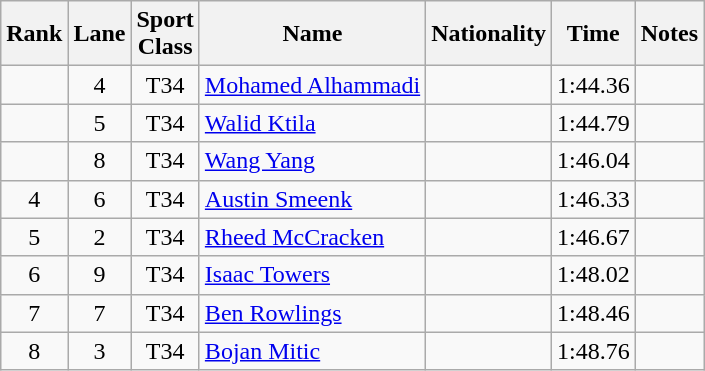<table class="wikitable sortable" style="text-align:center">
<tr>
<th>Rank</th>
<th>Lane</th>
<th>Sport<br>Class</th>
<th>Name</th>
<th>Nationality</th>
<th>Time</th>
<th>Notes</th>
</tr>
<tr>
<td></td>
<td>4</td>
<td>T34</td>
<td align="left"><a href='#'>Mohamed Alhammadi</a></td>
<td align="left"></td>
<td>1:44.36</td>
<td></td>
</tr>
<tr>
<td></td>
<td>5</td>
<td>T34</td>
<td align="left"><a href='#'>Walid Ktila</a></td>
<td align="left"></td>
<td>1:44.79</td>
<td></td>
</tr>
<tr>
<td></td>
<td>8</td>
<td>T34</td>
<td align="left"><a href='#'>Wang Yang</a></td>
<td align="left"></td>
<td>1:46.04</td>
<td></td>
</tr>
<tr>
<td>4</td>
<td>6</td>
<td>T34</td>
<td align="left"><a href='#'>Austin Smeenk</a></td>
<td align="left"></td>
<td>1:46.33</td>
<td></td>
</tr>
<tr>
<td>5</td>
<td>2</td>
<td>T34</td>
<td align="left"><a href='#'>Rheed McCracken</a></td>
<td align="left"></td>
<td>1:46.67</td>
<td></td>
</tr>
<tr>
<td>6</td>
<td>9</td>
<td>T34</td>
<td align="left"><a href='#'>Isaac Towers</a></td>
<td align="left"></td>
<td>1:48.02</td>
<td></td>
</tr>
<tr>
<td>7</td>
<td>7</td>
<td>T34</td>
<td align="left"><a href='#'>Ben Rowlings</a></td>
<td align="left"></td>
<td>1:48.46</td>
<td></td>
</tr>
<tr>
<td>8</td>
<td>3</td>
<td>T34</td>
<td align="left"><a href='#'>Bojan Mitic</a></td>
<td align="left"></td>
<td>1:48.76</td>
<td></td>
</tr>
</table>
